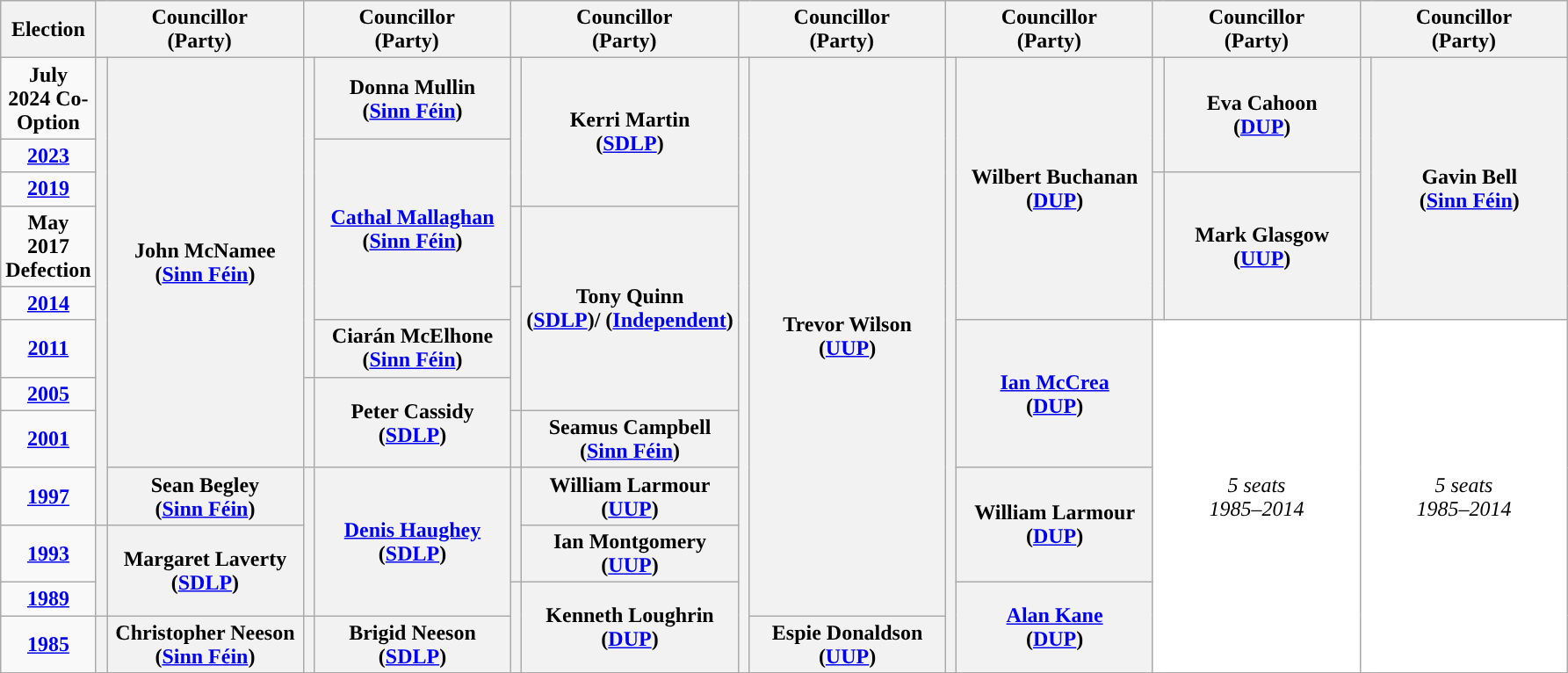<table class="wikitable" style="text-align:center">
<tr>
<th scope="col" width="50">Election</th>
<th scope="col" width="150" colspan = "2">Councillor<br> (Party)</th>
<th scope="col" width="150" colspan = "2">Councillor<br> (Party)</th>
<th scope="col" width="150" colspan = "2">Councillor<br> (Party)</th>
<th scope="col" width="150" colspan = "2">Councillor<br> (Party)</th>
<th scope="col" width="150" colspan = "2">Councillor<br> (Party)</th>
<th scope="col" width="150" colspan = "2">Councillor<br> (Party)</th>
<th scope="col" width="150" colspan = "2">Councillor<br> (Party)</th>
</tr>
<tr>
<td><strong>July 2024 Co-Option</strong></td>
<th rowspan="9" width="1" style="background-color: "></th>
<th rowspan = "8">John McNamee <br> (<a href='#'>Sinn Féin</a>)</th>
<th rowspan="6" width="1" style="background-color: "></th>
<th rowspan = "1">Donna Mullin <br> (<a href='#'>Sinn Féin</a>)</th>
<th rowspan="3" width="1" style="background-color: "></th>
<th rowspan = "3">Kerri Martin <br> (<a href='#'>SDLP</a>)</th>
<th rowspan="12" width="1" style="background-color: "></th>
<th rowspan = "11">Trevor Wilson <br> (<a href='#'>UUP</a>)</th>
<th rowspan="12" width="1" style="background-color: "></th>
<th rowspan = "5">Wilbert Buchanan <br> (<a href='#'>DUP</a>)</th>
<th rowspan="2" width="1" style="background-color: "></th>
<th rowspan = "2">Eva Cahoon <br> (<a href='#'>DUP</a>)</th>
<th rowspan="5" width="1" style="background-color: "></th>
<th rowspan = "5">Gavin Bell <br> (<a href='#'>Sinn Féin</a>)</th>
</tr>
<tr>
<td><strong><a href='#'>2023</a></strong></td>
<th rowspan = "4"><a href='#'>Cathal Mallaghan</a> <br> (<a href='#'>Sinn Féin</a>)</th>
</tr>
<tr>
<td><strong><a href='#'>2019</a></strong></td>
<th rowspan="3" width="1" style="background-color: "></th>
<th rowspan = "3">Mark Glasgow <br> (<a href='#'>UUP</a>)</th>
</tr>
<tr>
<td><strong>May 2017 Defection</strong></td>
<th rowspan="1" width="1" style="background-color: "></th>
<th rowspan = "4">Tony Quinn <br> (<a href='#'>SDLP</a>)/ (<a href='#'>Independent</a>)</th>
</tr>
<tr>
<td><strong><a href='#'>2014</a></strong></td>
<th rowspan="3" width="1" style="background-color: "></th>
</tr>
<tr>
<td><strong><a href='#'>2011</a></strong></td>
<th rowspan = "1">Ciarán McElhone <br> (<a href='#'>Sinn Féin</a>)</th>
<th rowspan = "3"><a href='#'>Ian McCrea</a> <br> (<a href='#'>DUP</a>)</th>
<td colspan="2" rowspan="7" style="background-color:#FFFFFF"><em>5 seats<br>1985–2014</em></td>
<td colspan="2" rowspan="7" style="background-color:#FFFFFF"><em>5 seats<br>1985–2014</em></td>
</tr>
<tr>
<td><strong><a href='#'>2005</a></strong></td>
<th rowspan="2" width="1" style="background-color: "></th>
<th rowspan = "2">Peter Cassidy <br> (<a href='#'>SDLP</a>)</th>
</tr>
<tr>
<td><strong><a href='#'>2001</a></strong></td>
<th rowspan="1" width="1" style="background-color: "></th>
<th rowspan = "1">Seamus Campbell <br> (<a href='#'>Sinn Féin</a>)</th>
</tr>
<tr>
<td><strong><a href='#'>1997</a></strong></td>
<th rowspan = "1">Sean Begley <br> (<a href='#'>Sinn Féin</a>)</th>
<th rowspan="3" width="1" style="background-color: "></th>
<th rowspan = "3"><a href='#'>Denis Haughey</a> <br> (<a href='#'>SDLP</a>)</th>
<th rowspan="2" width="1" style="background-color: "></th>
<th rowspan = "1">William Larmour <br> (<a href='#'>UUP</a>)</th>
<th rowspan = "2">William Larmour <br> (<a href='#'>DUP</a>)</th>
</tr>
<tr>
<td><strong><a href='#'>1993</a></strong></td>
<th rowspan="2" width="1" style="background-color: "></th>
<th rowspan = "2">Margaret Laverty <br> (<a href='#'>SDLP</a>)</th>
<th rowspan = "1">Ian Montgomery <br> (<a href='#'>UUP</a>)</th>
</tr>
<tr>
<td><strong><a href='#'>1989</a></strong></td>
<th rowspan="2" width="1" style="background-color: "></th>
<th rowspan = "2">Kenneth Loughrin <br> (<a href='#'>DUP</a>)</th>
<th rowspan = "2"><a href='#'>Alan Kane</a> <br> (<a href='#'>DUP</a>)</th>
</tr>
<tr>
<td><strong><a href='#'>1985</a></strong></td>
<th rowspan="1" width="1" style="background-color: "></th>
<th rowspan = "1">Christopher Neeson <br> (<a href='#'>Sinn Féin</a>)</th>
<th rowspan="1" width="1" style="background-color: "></th>
<th rowspan = "1">Brigid Neeson <br> (<a href='#'>SDLP</a>)</th>
<th rowspan = "1">Espie Donaldson <br> (<a href='#'>UUP</a>)</th>
</tr>
<tr>
</tr>
</table>
